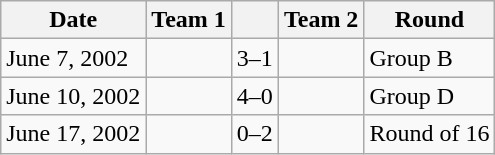<table class="wikitable" style="text-align: left;">
<tr>
<th>Date</th>
<th>Team 1</th>
<th></th>
<th>Team 2</th>
<th>Round</th>
</tr>
<tr>
<td>June 7, 2002</td>
<td></td>
<td style="text-align:center;">3–1</td>
<td></td>
<td>Group B</td>
</tr>
<tr>
<td>June 10, 2002</td>
<td></td>
<td style="text-align:center;">4–0</td>
<td></td>
<td>Group D</td>
</tr>
<tr>
<td>June 17, 2002</td>
<td></td>
<td style="text-align:center;">0–2</td>
<td></td>
<td>Round of 16</td>
</tr>
</table>
